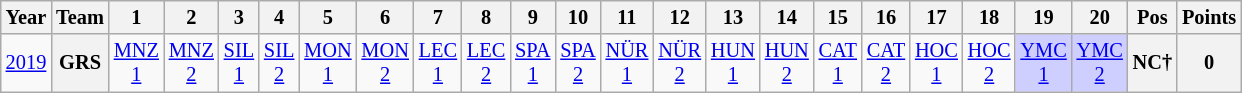<table class="wikitable" style="text-align:center; font-size:85%">
<tr>
<th>Year</th>
<th>Team</th>
<th>1</th>
<th>2</th>
<th>3</th>
<th>4</th>
<th>5</th>
<th>6</th>
<th>7</th>
<th>8</th>
<th>9</th>
<th>10</th>
<th>11</th>
<th>12</th>
<th>13</th>
<th>14</th>
<th>15</th>
<th>16</th>
<th>17</th>
<th>18</th>
<th>19</th>
<th>20</th>
<th>Pos</th>
<th>Points</th>
</tr>
<tr>
<td><a href='#'>2019</a></td>
<th nowrap>GRS</th>
<td style="background:#;"><a href='#'>MNZ<br>1</a><br></td>
<td style="background:#;"><a href='#'>MNZ<br>2</a><br></td>
<td style="background:#"><a href='#'>SIL<br>1</a><br></td>
<td style="background:#;"><a href='#'>SIL<br>2</a><br></td>
<td style="background:#"><a href='#'>MON<br>1</a><br></td>
<td style="background:#;"><a href='#'>MON<br>2</a><br></td>
<td style="background:#;"><a href='#'>LEC<br>1</a><br></td>
<td style="background:#;"><a href='#'>LEC<br>2</a><br></td>
<td style="background:#;"><a href='#'>SPA<br>1</a><br></td>
<td style="background:#;"><a href='#'>SPA<br>2</a><br></td>
<td style="background:#;"><a href='#'>NÜR<br>1</a><br></td>
<td style="background:#;"><a href='#'>NÜR<br>2</a><br></td>
<td style="background:#;"><a href='#'>HUN<br>1</a><br></td>
<td style="background:#;"><a href='#'>HUN<br>2</a><br></td>
<td style="background:#;"><a href='#'>CAT<br>1</a><br></td>
<td style="background:#;"><a href='#'>CAT<br>2</a><br></td>
<td style="background:#;"><a href='#'>HOC<br>1</a><br></td>
<td style="background:#;"><a href='#'>HOC<br>2</a><br></td>
<td style="background:#cfcfff;"><a href='#'>YMC<br>1</a><br></td>
<td style="background:#cfcfff;"><a href='#'>YMC<br>2</a><br></td>
<th>NC†</th>
<th>0</th>
</tr>
</table>
